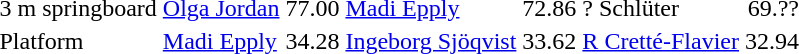<table>
<tr valign="top">
<td>3 m springboard<br></td>
<td><a href='#'>Olga Jordan</a><br><small></small></td>
<td align="right">77.00</td>
<td><a href='#'>Madi Epply</a><br><small></small></td>
<td align="right">72.86</td>
<td>? Schlüter<br><small></small></td>
<td align="right">69.??</td>
</tr>
<tr valign="top">
<td>Platform<br></td>
<td><a href='#'>Madi Epply</a><br><small></small></td>
<td align="right">34.28</td>
<td><a href='#'>Ingeborg Sjöqvist</a><br><small></small></td>
<td align="right">33.62</td>
<td><a href='#'>R Cretté-Flavier</a><br><small></small></td>
<td align="right">32.94</td>
</tr>
</table>
